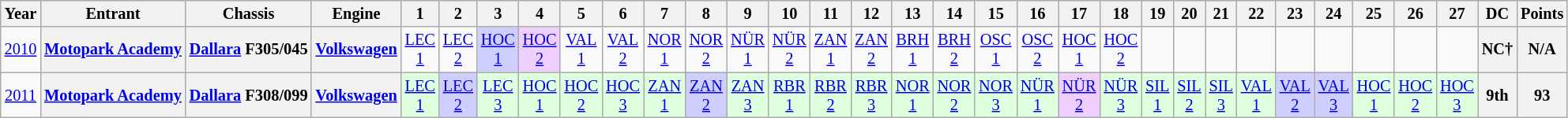<table class="wikitable" style="text-align:center; font-size:85%">
<tr>
<th>Year</th>
<th>Entrant</th>
<th>Chassis</th>
<th>Engine</th>
<th>1</th>
<th>2</th>
<th>3</th>
<th>4</th>
<th>5</th>
<th>6</th>
<th>7</th>
<th>8</th>
<th>9</th>
<th>10</th>
<th>11</th>
<th>12</th>
<th>13</th>
<th>14</th>
<th>15</th>
<th>16</th>
<th>17</th>
<th>18</th>
<th>19</th>
<th>20</th>
<th>21</th>
<th>22</th>
<th>23</th>
<th>24</th>
<th>25</th>
<th>26</th>
<th>27</th>
<th>DC</th>
<th>Points</th>
</tr>
<tr>
<td><a href='#'>2010</a></td>
<th nowrap><a href='#'>Motopark Academy</a></th>
<th nowrap><a href='#'>Dallara</a> F305/045</th>
<th><a href='#'>Volkswagen</a></th>
<td><a href='#'>LEC<br>1</a></td>
<td><a href='#'>LEC<br>2</a></td>
<td style="background:#CFCFFF;"><a href='#'>HOC<br>1</a><br></td>
<td style="background:#EFCFFF;"><a href='#'>HOC<br>2</a><br></td>
<td><a href='#'>VAL<br>1</a></td>
<td><a href='#'>VAL<br>2</a></td>
<td><a href='#'>NOR<br>1</a></td>
<td><a href='#'>NOR<br>2</a></td>
<td><a href='#'>NÜR<br>1</a></td>
<td><a href='#'>NÜR<br>2</a></td>
<td><a href='#'>ZAN<br>1</a></td>
<td><a href='#'>ZAN<br>2</a></td>
<td><a href='#'>BRH<br>1</a></td>
<td><a href='#'>BRH<br>2</a></td>
<td><a href='#'>OSC<br>1</a></td>
<td><a href='#'>OSC<br>2</a></td>
<td><a href='#'>HOC<br>1</a></td>
<td><a href='#'>HOC<br>2</a></td>
<td></td>
<td></td>
<td></td>
<td></td>
<td></td>
<td></td>
<td></td>
<td></td>
<td></td>
<th>NC†</th>
<th>N/A</th>
</tr>
<tr>
<td><a href='#'>2011</a></td>
<th nowrap><a href='#'>Motopark Academy</a></th>
<th nowrap><a href='#'>Dallara</a> F308/099</th>
<th><a href='#'>Volkswagen</a></th>
<td style="background:#DFFFDF;"><a href='#'>LEC<br>1</a><br></td>
<td style="background:#CFCFFF;"><a href='#'>LEC<br>2</a><br></td>
<td style="background:#DFFFDF;"><a href='#'>LEC<br>3</a><br></td>
<td style="background:#DFFFDF;"><a href='#'>HOC<br>1</a><br></td>
<td style="background:#DFFFDF;"><a href='#'>HOC<br>2</a><br></td>
<td style="background:#DFFFDF;"><a href='#'>HOC<br>3</a><br></td>
<td style="background:#DFFFDF;"><a href='#'>ZAN<br>1</a><br></td>
<td style="background:#CFCFFF;"><a href='#'>ZAN<br>2</a><br></td>
<td style="background:#DFFFDF;"><a href='#'>ZAN<br>3</a><br></td>
<td style="background:#DFFFDF;"><a href='#'>RBR<br>1</a><br></td>
<td style="background:#DFFFDF;"><a href='#'>RBR<br>2</a><br></td>
<td style="background:#DFFFDF;"><a href='#'>RBR<br>3</a><br></td>
<td style="background:#DFFFDF;"><a href='#'>NOR<br>1</a><br></td>
<td style="background:#DFFFDF;"><a href='#'>NOR<br>2</a><br></td>
<td style="background:#DFFFDF;"><a href='#'>NOR<br>3</a><br></td>
<td style="background:#DFFFDF;"><a href='#'>NÜR<br>1</a><br></td>
<td style="background:#EFCFFF;"><a href='#'>NÜR<br>2</a><br></td>
<td style="background:#DFFFDF;"><a href='#'>NÜR<br>3</a><br></td>
<td style="background:#DFFFDF;"><a href='#'>SIL<br>1</a><br></td>
<td style="background:#DFFFDF;"><a href='#'>SIL<br>2</a><br></td>
<td style="background:#DFFFDF;"><a href='#'>SIL<br>3</a><br></td>
<td style="background:#DFFFDF;"><a href='#'>VAL<br>1</a><br></td>
<td style="background:#CFCFFF;"><a href='#'>VAL<br>2</a><br></td>
<td style="background:#CFCFFF;"><a href='#'>VAL<br>3</a><br></td>
<td style="background:#DFFFDF;"><a href='#'>HOC<br>1</a><br></td>
<td style="background:#DFFFDF;"><a href='#'>HOC<br>2</a><br></td>
<td style="background:#DFFFDF;"><a href='#'>HOC<br>3</a><br></td>
<th>9th</th>
<th>93</th>
</tr>
</table>
